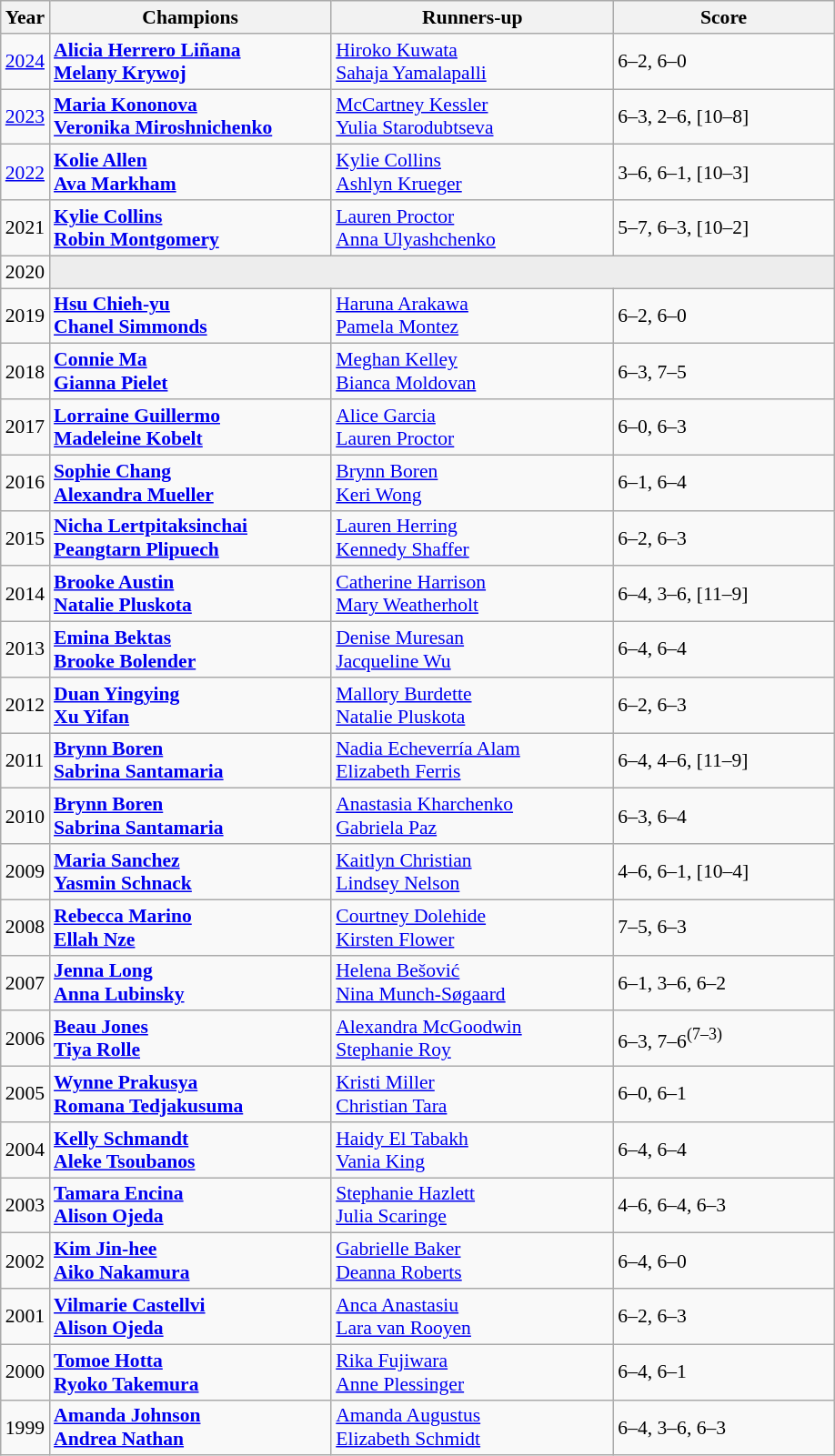<table class="wikitable" style="font-size:90%">
<tr>
<th>Year</th>
<th width="200">Champions</th>
<th width="200">Runners-up</th>
<th width="155">Score</th>
</tr>
<tr>
<td><a href='#'>2024</a></td>
<td> <strong><a href='#'>Alicia Herrero Liñana</a></strong> <br>  <strong><a href='#'>Melany Krywoj</a></strong></td>
<td> <a href='#'>Hiroko Kuwata</a> <br>  <a href='#'>Sahaja Yamalapalli</a></td>
<td>6–2, 6–0</td>
</tr>
<tr>
<td><a href='#'>2023</a></td>
<td> <strong><a href='#'>Maria Kononova</a></strong> <br>  <strong><a href='#'>Veronika Miroshnichenko</a></strong></td>
<td> <a href='#'>McCartney Kessler</a> <br>  <a href='#'>Yulia Starodubtseva</a></td>
<td>6–3, 2–6, [10–8]</td>
</tr>
<tr>
<td><a href='#'>2022</a></td>
<td> <strong><a href='#'>Kolie Allen</a></strong> <br>  <strong><a href='#'>Ava Markham</a></strong></td>
<td> <a href='#'>Kylie Collins</a> <br>  <a href='#'>Ashlyn Krueger</a></td>
<td>3–6, 6–1, [10–3]</td>
</tr>
<tr>
<td>2021</td>
<td> <strong><a href='#'>Kylie Collins</a></strong> <br>  <strong><a href='#'>Robin Montgomery</a></strong></td>
<td> <a href='#'>Lauren Proctor</a> <br>  <a href='#'>Anna Ulyashchenko</a></td>
<td>5–7, 6–3, [10–2]</td>
</tr>
<tr>
<td>2020</td>
<td colspan=3 bgcolor="#ededed"></td>
</tr>
<tr>
<td>2019</td>
<td> <strong><a href='#'>Hsu Chieh-yu</a></strong> <br>  <strong><a href='#'>Chanel Simmonds</a></strong></td>
<td> <a href='#'>Haruna Arakawa</a> <br>  <a href='#'>Pamela Montez</a></td>
<td>6–2, 6–0</td>
</tr>
<tr>
<td>2018</td>
<td> <strong><a href='#'>Connie Ma</a></strong> <br>  <strong><a href='#'>Gianna Pielet</a></strong></td>
<td> <a href='#'>Meghan Kelley</a> <br>  <a href='#'>Bianca Moldovan</a></td>
<td>6–3, 7–5</td>
</tr>
<tr>
<td>2017</td>
<td> <strong><a href='#'>Lorraine Guillermo</a></strong> <br>  <strong><a href='#'>Madeleine Kobelt</a></strong></td>
<td> <a href='#'>Alice Garcia</a> <br>  <a href='#'>Lauren Proctor</a></td>
<td>6–0, 6–3</td>
</tr>
<tr>
<td>2016</td>
<td> <strong><a href='#'>Sophie Chang</a></strong> <br>  <strong><a href='#'>Alexandra Mueller</a></strong></td>
<td> <a href='#'>Brynn Boren</a> <br>  <a href='#'>Keri Wong</a></td>
<td>6–1, 6–4</td>
</tr>
<tr>
<td>2015</td>
<td> <strong><a href='#'>Nicha Lertpitaksinchai</a></strong> <br>  <strong><a href='#'>Peangtarn Plipuech</a></strong></td>
<td> <a href='#'>Lauren Herring</a> <br>  <a href='#'>Kennedy Shaffer</a></td>
<td>6–2, 6–3</td>
</tr>
<tr>
<td>2014</td>
<td> <strong><a href='#'>Brooke Austin</a></strong> <br>  <strong><a href='#'>Natalie Pluskota</a></strong></td>
<td> <a href='#'>Catherine Harrison</a> <br>  <a href='#'>Mary Weatherholt</a></td>
<td>6–4, 3–6, [11–9]</td>
</tr>
<tr>
<td>2013</td>
<td> <strong><a href='#'>Emina Bektas</a></strong> <br>  <strong><a href='#'>Brooke Bolender</a></strong></td>
<td> <a href='#'>Denise Muresan</a> <br>  <a href='#'>Jacqueline Wu</a></td>
<td>6–4, 6–4</td>
</tr>
<tr>
<td>2012</td>
<td> <strong><a href='#'>Duan Yingying</a></strong> <br>  <strong><a href='#'>Xu Yifan</a></strong></td>
<td> <a href='#'>Mallory Burdette</a> <br>  <a href='#'>Natalie Pluskota</a></td>
<td>6–2, 6–3</td>
</tr>
<tr>
<td>2011</td>
<td> <strong><a href='#'>Brynn Boren</a></strong> <br>  <strong><a href='#'>Sabrina Santamaria</a></strong></td>
<td> <a href='#'>Nadia Echeverría Alam</a> <br>  <a href='#'>Elizabeth Ferris</a></td>
<td>6–4, 4–6, [11–9]</td>
</tr>
<tr>
<td>2010</td>
<td> <strong><a href='#'>Brynn Boren</a></strong> <br>  <strong><a href='#'>Sabrina Santamaria</a></strong></td>
<td> <a href='#'>Anastasia Kharchenko</a> <br>  <a href='#'>Gabriela Paz</a></td>
<td>6–3, 6–4</td>
</tr>
<tr>
<td>2009</td>
<td> <strong><a href='#'>Maria Sanchez</a></strong> <br>  <strong><a href='#'>Yasmin Schnack</a></strong></td>
<td> <a href='#'>Kaitlyn Christian</a> <br>  <a href='#'>Lindsey Nelson</a></td>
<td>4–6, 6–1, [10–4]</td>
</tr>
<tr>
<td>2008</td>
<td> <strong><a href='#'>Rebecca Marino</a></strong> <br>  <strong><a href='#'>Ellah Nze</a></strong></td>
<td> <a href='#'>Courtney Dolehide</a> <br>  <a href='#'>Kirsten Flower</a></td>
<td>7–5, 6–3</td>
</tr>
<tr>
<td>2007</td>
<td> <strong><a href='#'>Jenna Long</a></strong> <br>  <strong><a href='#'>Anna Lubinsky</a></strong></td>
<td> <a href='#'>Helena Bešović</a> <br>  <a href='#'>Nina Munch-Søgaard</a></td>
<td>6–1, 3–6, 6–2</td>
</tr>
<tr>
<td>2006</td>
<td> <strong><a href='#'>Beau Jones</a></strong> <br>  <strong><a href='#'>Tiya Rolle</a></strong></td>
<td> <a href='#'>Alexandra McGoodwin</a> <br>  <a href='#'>Stephanie Roy</a></td>
<td>6–3, 7–6<sup>(7–3)</sup></td>
</tr>
<tr>
<td>2005</td>
<td> <strong><a href='#'>Wynne Prakusya</a></strong> <br>  <strong><a href='#'>Romana Tedjakusuma</a></strong></td>
<td> <a href='#'>Kristi Miller</a> <br>  <a href='#'>Christian Tara</a></td>
<td>6–0, 6–1</td>
</tr>
<tr>
<td>2004</td>
<td> <strong><a href='#'>Kelly Schmandt</a></strong> <br>  <strong><a href='#'>Aleke Tsoubanos</a></strong></td>
<td> <a href='#'>Haidy El Tabakh</a> <br>  <a href='#'>Vania King</a></td>
<td>6–4, 6–4</td>
</tr>
<tr>
<td>2003</td>
<td> <strong><a href='#'>Tamara Encina</a></strong> <br>  <strong><a href='#'>Alison Ojeda</a></strong></td>
<td> <a href='#'>Stephanie Hazlett</a> <br>  <a href='#'>Julia Scaringe</a></td>
<td>4–6, 6–4, 6–3</td>
</tr>
<tr>
<td>2002</td>
<td> <strong><a href='#'>Kim Jin-hee</a></strong> <br>  <strong><a href='#'>Aiko Nakamura</a></strong></td>
<td> <a href='#'>Gabrielle Baker</a> <br>  <a href='#'>Deanna Roberts</a></td>
<td>6–4, 6–0</td>
</tr>
<tr>
<td>2001</td>
<td> <strong><a href='#'>Vilmarie Castellvi</a></strong> <br>  <strong><a href='#'>Alison Ojeda</a></strong></td>
<td> <a href='#'>Anca Anastasiu</a> <br>  <a href='#'>Lara van Rooyen</a></td>
<td>6–2, 6–3</td>
</tr>
<tr>
<td>2000</td>
<td> <strong><a href='#'>Tomoe Hotta</a></strong> <br>  <strong><a href='#'>Ryoko Takemura</a></strong></td>
<td> <a href='#'>Rika Fujiwara</a> <br>  <a href='#'>Anne Plessinger</a></td>
<td>6–4, 6–1</td>
</tr>
<tr>
<td>1999</td>
<td> <strong><a href='#'>Amanda Johnson</a></strong> <br>  <strong><a href='#'>Andrea Nathan</a></strong></td>
<td> <a href='#'>Amanda Augustus</a> <br>  <a href='#'>Elizabeth Schmidt</a></td>
<td>6–4, 3–6, 6–3</td>
</tr>
</table>
